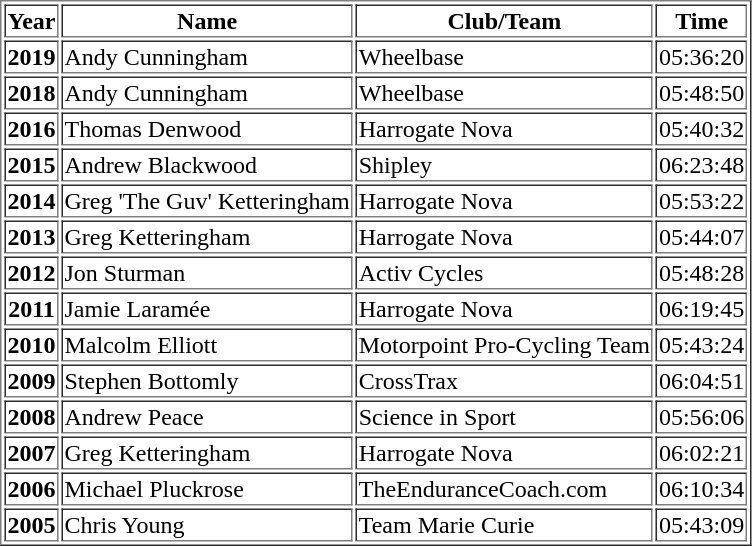<table border="1">
<tr>
<th scope="col">Year</th>
<th scope="col">Name</th>
<th scope="col">Club/Team</th>
<th scope="col">Time</th>
</tr>
<tr>
<th Scope="row">2019</th>
<td>Andy Cunningham</td>
<td>Wheelbase</td>
<td>05:36:20</td>
</tr>
<tr>
<th Scope="row">2018</th>
<td>Andy Cunningham</td>
<td>Wheelbase</td>
<td>05:48:50</td>
</tr>
<tr>
<th Scope="row">2016</th>
<td>Thomas Denwood</td>
<td>Harrogate Nova</td>
<td>05:40:32</td>
</tr>
<tr>
<th Scope="row">2015</th>
<td>Andrew Blackwood</td>
<td>Shipley</td>
<td>06:23:48</td>
</tr>
<tr>
<th Scope="row">2014</th>
<td>Greg 'The Guv' Ketteringham</td>
<td>Harrogate Nova</td>
<td>05:53:22</td>
</tr>
<tr>
<th Scope="row">2013</th>
<td>Greg Ketteringham</td>
<td>Harrogate Nova</td>
<td>05:44:07</td>
</tr>
<tr>
<th Scope="row">2012</th>
<td>Jon Sturman</td>
<td>Activ Cycles</td>
<td>05:48:28</td>
</tr>
<tr>
<th scope="row">2011</th>
<td>Jamie Laramée</td>
<td>Harrogate Nova</td>
<td>06:19:45</td>
</tr>
<tr>
<th scope="row">2010</th>
<td>Malcolm Elliott</td>
<td>Motorpoint Pro-Cycling Team</td>
<td>05:43:24</td>
</tr>
<tr>
<th scope="row">2009</th>
<td>Stephen Bottomly</td>
<td>CrossTrax</td>
<td>06:04:51</td>
</tr>
<tr>
<th scope="row">2008</th>
<td>Andrew Peace</td>
<td>Science in Sport</td>
<td>05:56:06</td>
</tr>
<tr>
<th scope="row">2007</th>
<td>Greg Ketteringham</td>
<td>Harrogate Nova</td>
<td>06:02:21</td>
</tr>
<tr>
<th scope="row">2006</th>
<td>Michael Pluckrose</td>
<td>TheEnduranceCoach.com</td>
<td>06:10:34</td>
</tr>
<tr>
<th scope="row">2005</th>
<td>Chris Young</td>
<td>Team Marie Curie</td>
<td>05:43:09</td>
</tr>
</table>
